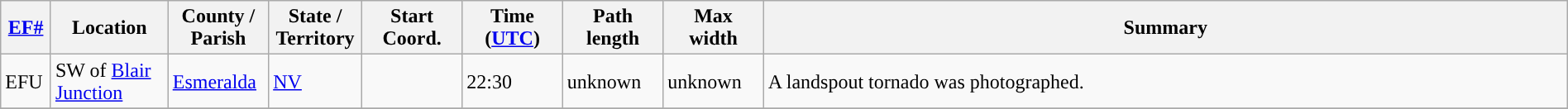<table class="wikitable sortable" style="width:100%;">
<tr>
<th scope="col"  style="width:3%; text-align:center;"><a href='#'>EF#</a></th>
<th scope="col"  style="width:7%; text-align:center;" class="unsortable">Location</th>
<th scope="col"  style="width:6%; text-align:center;" class="unsortable">County / Parish</th>
<th scope="col"  style="width:5%; text-align:center;">State / Territory</th>
<th scope="col"  style="width:6%; text-align:center;">Start Coord.</th>
<th scope="col"  style="width:6%; text-align:center;">Time (<a href='#'>UTC</a>)</th>
<th scope="col"  style="width:6%; text-align:center;">Path length</th>
<th scope="col"  style="width:6%; text-align:center;">Max width</th>
<th scope="col" class="unsortable" style="width:48%; text-align:center;">Summary</th>
</tr>
<tr>
<td>EFU</td>
<td>SW of <a href='#'>Blair Junction</a></td>
<td><a href='#'>Esmeralda</a></td>
<td><a href='#'>NV</a></td>
<td></td>
<td>22:30</td>
<td>unknown</td>
<td>unknown</td>
<td>A landspout tornado was photographed.</td>
</tr>
<tr>
</tr>
</table>
